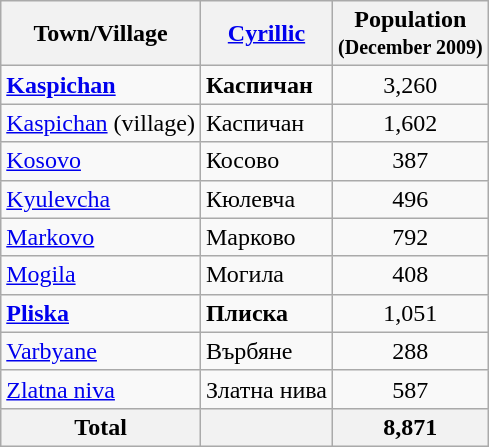<table class="wikitable sortable">
<tr>
<th>Town/Village</th>
<th><a href='#'>Cyrillic</a></th>
<th>Population<br><small>(December 2009)</small></th>
</tr>
<tr>
<td><strong><a href='#'>Kaspichan</a></strong></td>
<td><strong>Каспичан</strong></td>
<td align="center">3,260</td>
</tr>
<tr>
<td><a href='#'>Kaspichan</a> (village)</td>
<td>Каспичан</td>
<td align="center">1,602</td>
</tr>
<tr>
<td><a href='#'>Kosovo</a></td>
<td>Косово</td>
<td align="center">387</td>
</tr>
<tr>
<td><a href='#'>Kyulevcha</a></td>
<td>Кюлевча</td>
<td align="center">496</td>
</tr>
<tr>
<td><a href='#'>Markovo</a></td>
<td>Марково</td>
<td align="center">792</td>
</tr>
<tr>
<td><a href='#'>Mogila</a></td>
<td>Могила</td>
<td align="center">408</td>
</tr>
<tr>
<td><strong><a href='#'>Pliska</a></strong></td>
<td><strong>Плиска</strong></td>
<td align="center">1,051</td>
</tr>
<tr>
<td><a href='#'>Varbyane</a></td>
<td>Върбяне</td>
<td align="center">288</td>
</tr>
<tr>
<td><a href='#'>Zlatna niva</a></td>
<td>Златна нива</td>
<td align="center">587</td>
</tr>
<tr>
<th>Total</th>
<th></th>
<th align="center">8,871</th>
</tr>
</table>
